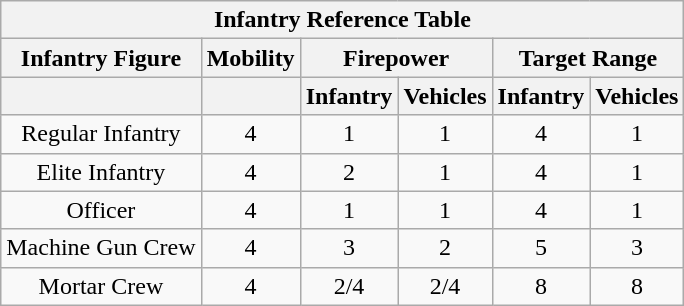<table class="wikitable"  text-align:center>
<tr>
<th colspan="7">Infantry Reference Table</th>
</tr>
<tr>
<th>Infantry Figure</th>
<th>Mobility</th>
<th colspan="2">Firepower</th>
<th colspan="2">Target Range</th>
</tr>
<tr>
<th></th>
<th></th>
<th>Infantry</th>
<th>Vehicles</th>
<th>Infantry</th>
<th>Vehicles</th>
</tr>
<tr align="Center">
<td>Regular Infantry</td>
<td>4</td>
<td>1</td>
<td>1</td>
<td>4</td>
<td>1</td>
</tr>
<tr align="Center">
<td>Elite Infantry</td>
<td>4</td>
<td>2</td>
<td>1</td>
<td>4</td>
<td>1</td>
</tr>
<tr align="Center">
<td>Officer</td>
<td>4</td>
<td>1</td>
<td>1</td>
<td>4</td>
<td>1</td>
</tr>
<tr align="Center">
<td>Machine Gun Crew</td>
<td>4</td>
<td>3</td>
<td>2</td>
<td>5</td>
<td>3</td>
</tr>
<tr align="Center">
<td>Mortar Crew</td>
<td>4</td>
<td>2/4</td>
<td>2/4</td>
<td>8</td>
<td>8</td>
</tr>
</table>
